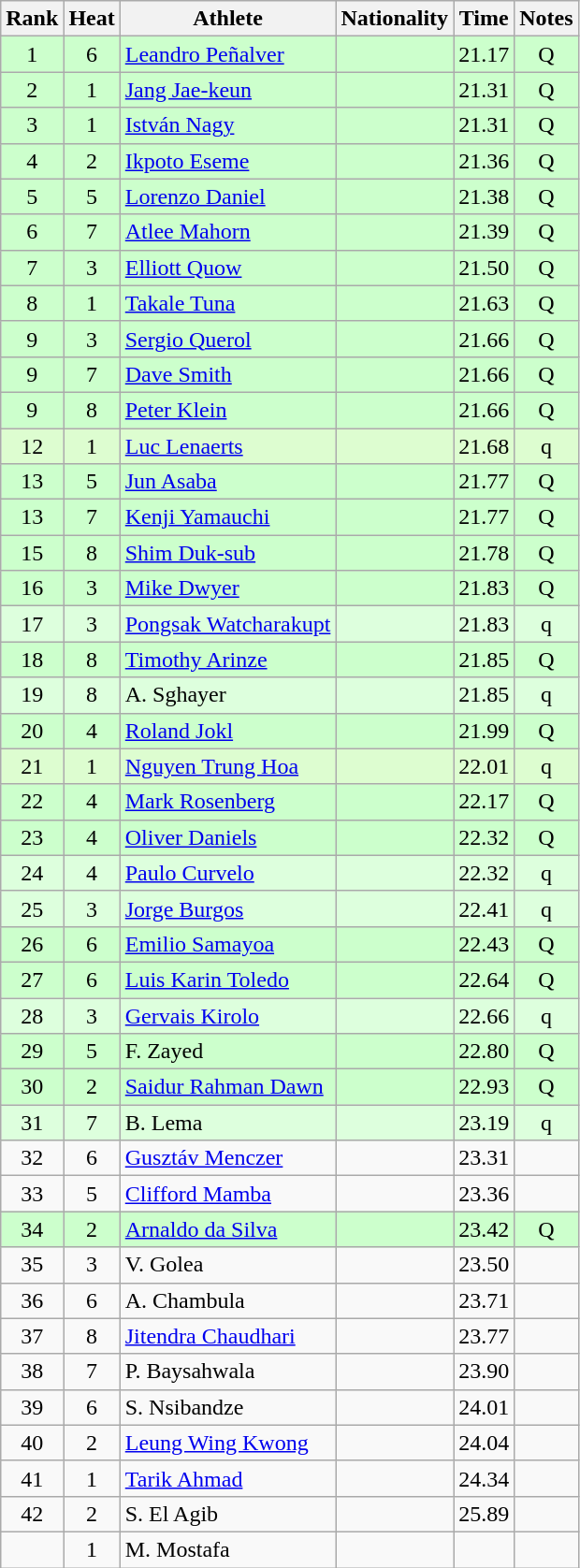<table class="wikitable sortable" style="text-align:center">
<tr>
<th>Rank</th>
<th>Heat</th>
<th>Athlete</th>
<th>Nationality</th>
<th>Time</th>
<th>Notes</th>
</tr>
<tr bgcolor=ccffcc>
<td>1</td>
<td>6</td>
<td align=left><a href='#'>Leandro Peñalver</a></td>
<td align=left></td>
<td>21.17</td>
<td>Q</td>
</tr>
<tr bgcolor=ccffcc>
<td>2</td>
<td>1</td>
<td align=left><a href='#'>Jang Jae-keun</a></td>
<td align=left></td>
<td>21.31</td>
<td>Q</td>
</tr>
<tr bgcolor=ccffcc>
<td>3</td>
<td>1</td>
<td align=left><a href='#'>István Nagy</a></td>
<td align=left></td>
<td>21.31</td>
<td>Q</td>
</tr>
<tr bgcolor=ccffcc>
<td>4</td>
<td>2</td>
<td align=left><a href='#'>Ikpoto Eseme</a></td>
<td align=left></td>
<td>21.36</td>
<td>Q</td>
</tr>
<tr bgcolor=ccffcc>
<td>5</td>
<td>5</td>
<td align=left><a href='#'>Lorenzo Daniel</a></td>
<td align=left></td>
<td>21.38</td>
<td>Q</td>
</tr>
<tr bgcolor=ccffcc>
<td>6</td>
<td>7</td>
<td align=left><a href='#'>Atlee Mahorn</a></td>
<td align=left></td>
<td>21.39</td>
<td>Q</td>
</tr>
<tr bgcolor=ccffcc>
<td>7</td>
<td>3</td>
<td align=left><a href='#'>Elliott Quow</a></td>
<td align=left></td>
<td>21.50</td>
<td>Q</td>
</tr>
<tr bgcolor=ccffcc>
<td>8</td>
<td>1</td>
<td align=left><a href='#'>Takale Tuna</a></td>
<td align=left></td>
<td>21.63</td>
<td>Q</td>
</tr>
<tr bgcolor=ccffcc>
<td>9</td>
<td>3</td>
<td align=left><a href='#'>Sergio Querol</a></td>
<td align=left></td>
<td>21.66</td>
<td>Q</td>
</tr>
<tr bgcolor=ccffcc>
<td>9</td>
<td>7</td>
<td align=left><a href='#'>Dave Smith</a></td>
<td align=left></td>
<td>21.66</td>
<td>Q</td>
</tr>
<tr bgcolor=ccffcc>
<td>9</td>
<td>8</td>
<td align=left><a href='#'>Peter Klein</a></td>
<td align=left></td>
<td>21.66</td>
<td>Q</td>
</tr>
<tr bgcolor=ddfdd>
<td>12</td>
<td>1</td>
<td align=left><a href='#'>Luc Lenaerts</a></td>
<td align=left></td>
<td>21.68</td>
<td>q</td>
</tr>
<tr bgcolor=ccffcc>
<td>13</td>
<td>5</td>
<td align=left><a href='#'>Jun Asaba</a></td>
<td align=left></td>
<td>21.77</td>
<td>Q</td>
</tr>
<tr bgcolor=ccffcc>
<td>13</td>
<td>7</td>
<td align=left><a href='#'>Kenji Yamauchi</a></td>
<td align=left></td>
<td>21.77</td>
<td>Q</td>
</tr>
<tr bgcolor=ccffcc>
<td>15</td>
<td>8</td>
<td align=left><a href='#'>Shim Duk-sub</a></td>
<td align=left></td>
<td>21.78</td>
<td>Q</td>
</tr>
<tr bgcolor=ccffcc>
<td>16</td>
<td>3</td>
<td align=left><a href='#'>Mike Dwyer</a></td>
<td align=left></td>
<td>21.83</td>
<td>Q</td>
</tr>
<tr bgcolor=ddffdd>
<td>17</td>
<td>3</td>
<td align=left><a href='#'>Pongsak Watcharakupt</a></td>
<td align=left></td>
<td>21.83</td>
<td>q</td>
</tr>
<tr bgcolor=ccffcc>
<td>18</td>
<td>8</td>
<td align=left><a href='#'>Timothy Arinze</a></td>
<td align=left></td>
<td>21.85</td>
<td>Q</td>
</tr>
<tr bgcolor=ddffdd>
<td>19</td>
<td>8</td>
<td align=left>A. Sghayer</td>
<td align=left></td>
<td>21.85</td>
<td>q</td>
</tr>
<tr bgcolor=ccffcc>
<td>20</td>
<td>4</td>
<td align=left><a href='#'>Roland Jokl</a></td>
<td align=left></td>
<td>21.99</td>
<td>Q</td>
</tr>
<tr bgcolor=ddfdd>
<td>21</td>
<td>1</td>
<td align=left><a href='#'>Nguyen Trung Hoa</a></td>
<td align=left></td>
<td>22.01</td>
<td>q</td>
</tr>
<tr bgcolor=ccffcc>
<td>22</td>
<td>4</td>
<td align=left><a href='#'>Mark Rosenberg</a></td>
<td align=left></td>
<td>22.17</td>
<td>Q</td>
</tr>
<tr bgcolor=ccffcc>
<td>23</td>
<td>4</td>
<td align=left><a href='#'>Oliver Daniels</a></td>
<td align=left></td>
<td>22.32</td>
<td>Q</td>
</tr>
<tr bgcolor=ddffdd>
<td>24</td>
<td>4</td>
<td align=left><a href='#'>Paulo Curvelo</a></td>
<td align=left></td>
<td>22.32</td>
<td>q</td>
</tr>
<tr bgcolor=ddffdd>
<td>25</td>
<td>3</td>
<td align=left><a href='#'>Jorge Burgos</a></td>
<td align=left></td>
<td>22.41</td>
<td>q</td>
</tr>
<tr bgcolor=ccffcc>
<td>26</td>
<td>6</td>
<td align=left><a href='#'>Emilio Samayoa</a></td>
<td align=left></td>
<td>22.43</td>
<td>Q</td>
</tr>
<tr bgcolor=ccffcc>
<td>27</td>
<td>6</td>
<td align=left><a href='#'>Luis Karin Toledo</a></td>
<td align=left></td>
<td>22.64</td>
<td>Q</td>
</tr>
<tr bgcolor=ddffdd>
<td>28</td>
<td>3</td>
<td align=left><a href='#'>Gervais Kirolo</a></td>
<td align=left></td>
<td>22.66</td>
<td>q</td>
</tr>
<tr bgcolor=ccffcc>
<td>29</td>
<td>5</td>
<td align=left>F. Zayed</td>
<td align=left></td>
<td>22.80</td>
<td>Q</td>
</tr>
<tr bgcolor=ccffcc>
<td>30</td>
<td>2</td>
<td align=left><a href='#'>Saidur Rahman Dawn</a></td>
<td align=left></td>
<td>22.93</td>
<td>Q</td>
</tr>
<tr bgcolor=ddffdd>
<td>31</td>
<td>7</td>
<td align=left>B. Lema</td>
<td align=left></td>
<td>23.19</td>
<td>q</td>
</tr>
<tr>
<td>32</td>
<td>6</td>
<td align=left><a href='#'>Gusztáv Menczer</a></td>
<td align=left></td>
<td>23.31</td>
<td></td>
</tr>
<tr>
<td>33</td>
<td>5</td>
<td align=left><a href='#'>Clifford Mamba</a></td>
<td align=left></td>
<td>23.36</td>
<td></td>
</tr>
<tr bgcolor=ccffcc>
<td>34</td>
<td>2</td>
<td align=left><a href='#'>Arnaldo da Silva</a></td>
<td align=left></td>
<td>23.42</td>
<td>Q</td>
</tr>
<tr>
<td>35</td>
<td>3</td>
<td align=left>V. Golea</td>
<td align=left></td>
<td>23.50</td>
<td></td>
</tr>
<tr>
<td>36</td>
<td>6</td>
<td align=left>A. Chambula</td>
<td align=left></td>
<td>23.71</td>
<td></td>
</tr>
<tr>
<td>37</td>
<td>8</td>
<td align=left><a href='#'>Jitendra Chaudhari</a></td>
<td align=left></td>
<td>23.77</td>
<td></td>
</tr>
<tr>
<td>38</td>
<td>7</td>
<td align=left>P. Baysahwala</td>
<td align=left></td>
<td>23.90</td>
<td></td>
</tr>
<tr>
<td>39</td>
<td>6</td>
<td align=left>S. Nsibandze</td>
<td align=left></td>
<td>24.01</td>
<td></td>
</tr>
<tr>
<td>40</td>
<td>2</td>
<td align=left><a href='#'>Leung Wing Kwong</a></td>
<td align=left></td>
<td>24.04</td>
<td></td>
</tr>
<tr>
<td>41</td>
<td>1</td>
<td align=left><a href='#'>Tarik Ahmad</a></td>
<td align=left></td>
<td>24.34</td>
<td></td>
</tr>
<tr>
<td>42</td>
<td>2</td>
<td align=left>S. El Agib</td>
<td align=left></td>
<td>25.89</td>
<td></td>
</tr>
<tr>
<td></td>
<td>1</td>
<td align=left>M. Mostafa</td>
<td align=left></td>
<td></td>
<td></td>
</tr>
</table>
